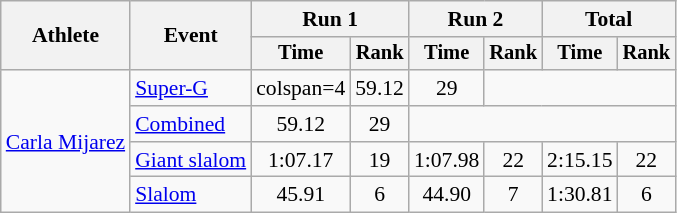<table class="wikitable" style="font-size:90%">
<tr>
<th rowspan=2>Athlete</th>
<th rowspan=2>Event</th>
<th colspan=2>Run 1</th>
<th colspan=2>Run 2</th>
<th colspan=2>Total</th>
</tr>
<tr style="font-size:95%">
<th>Time</th>
<th>Rank</th>
<th>Time</th>
<th>Rank</th>
<th>Time</th>
<th>Rank</th>
</tr>
<tr align=center>
<td align="left" rowspan="4"><a href='#'>Carla Mijarez</a></td>
<td align="left"><a href='#'>Super-G</a></td>
<td>colspan=4</td>
<td>59.12</td>
<td>29</td>
</tr>
<tr align=center>
<td align="left"><a href='#'>Combined</a></td>
<td>59.12</td>
<td>29</td>
<td colspan=4></td>
</tr>
<tr align=center>
<td align="left"><a href='#'>Giant slalom</a></td>
<td>1:07.17</td>
<td>19</td>
<td>1:07.98</td>
<td>22</td>
<td>2:15.15</td>
<td>22</td>
</tr>
<tr align=center>
<td align="left"><a href='#'>Slalom</a></td>
<td>45.91</td>
<td>6</td>
<td>44.90</td>
<td>7</td>
<td>1:30.81</td>
<td>6</td>
</tr>
</table>
